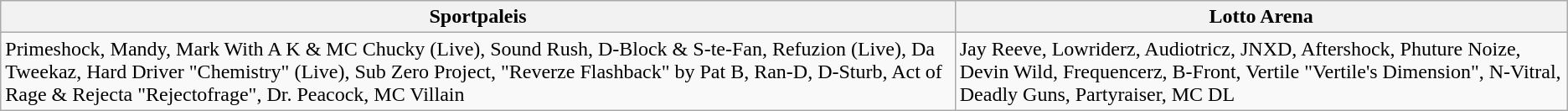<table class="wikitable">
<tr>
<th>Sportpaleis</th>
<th>Lotto Arena</th>
</tr>
<tr>
<td>Primeshock, Mandy, Mark With A K & MC Chucky (Live), Sound Rush, D-Block & S-te-Fan, Refuzion (Live), Da Tweekaz, Hard Driver "Chemistry" (Live), Sub Zero Project, "Reverze Flashback" by Pat B, Ran-D, D-Sturb, Act of Rage & Rejecta "Rejectofrage", Dr. Peacock, MC Villain</td>
<td>Jay Reeve, Lowriderz, Audiotricz, JNXD, Aftershock, Phuture Noize, Devin Wild, Frequencerz, B-Front, Vertile "Vertile's Dimension", N-Vitral, Deadly Guns, Partyraiser, MC DL</td>
</tr>
</table>
